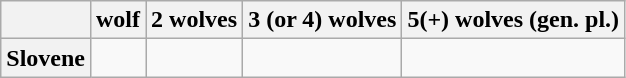<table class="wikitable">
<tr>
<th></th>
<th>wolf</th>
<th>2 wolves</th>
<th>3 (or 4) wolves</th>
<th>5(+) wolves (gen. pl.)</th>
</tr>
<tr>
<th>Slovene</th>
<td></td>
<td></td>
<td></td>
<td></td>
</tr>
</table>
